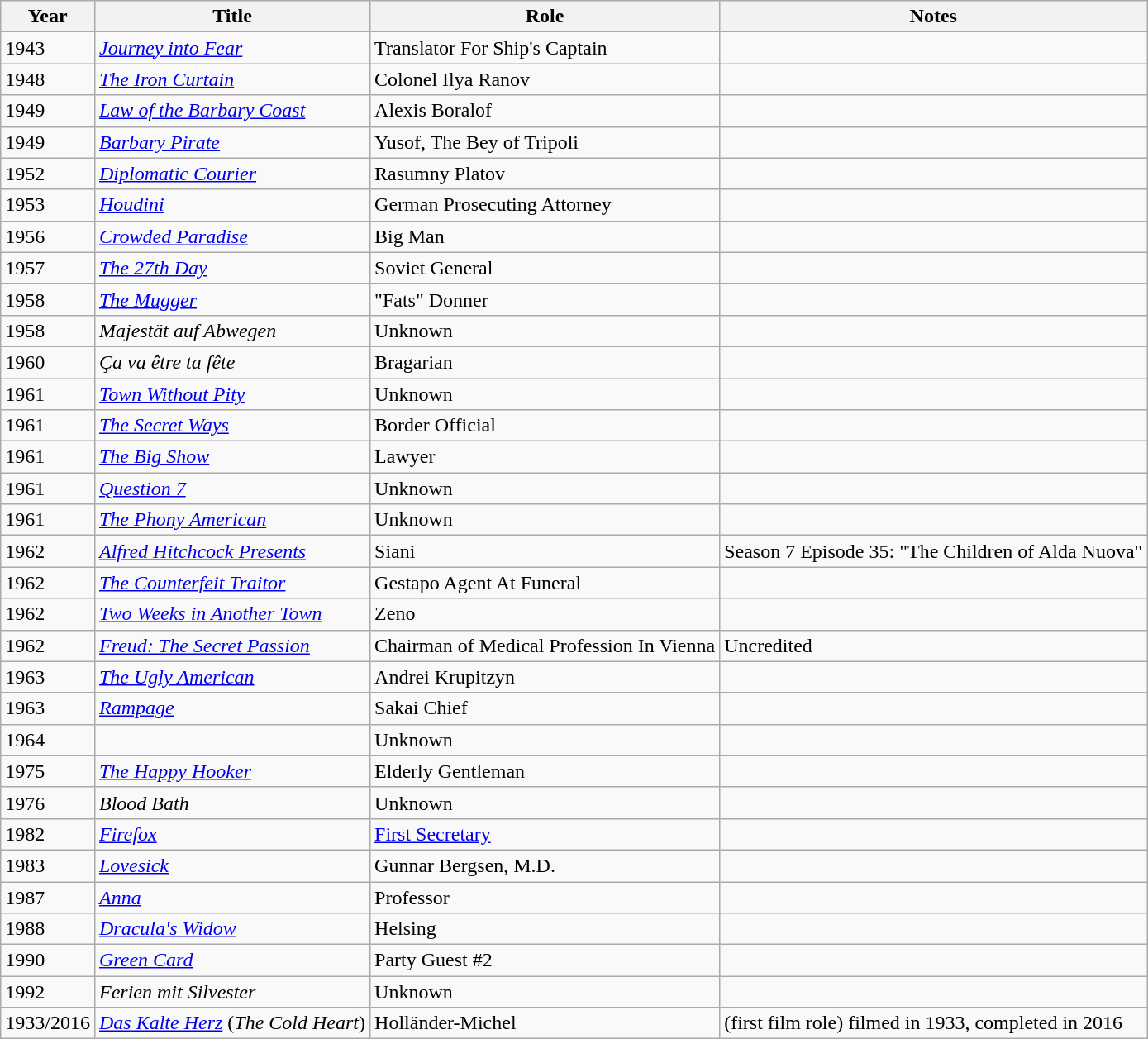<table class="wikitable">
<tr>
<th>Year</th>
<th>Title</th>
<th>Role</th>
<th>Notes</th>
</tr>
<tr>
<td>1943</td>
<td><em><a href='#'>Journey into Fear</a></em></td>
<td>Translator For Ship's Captain</td>
<td></td>
</tr>
<tr>
<td>1948</td>
<td><em><a href='#'>The Iron Curtain</a></em></td>
<td>Colonel Ilya Ranov</td>
<td></td>
</tr>
<tr>
<td>1949</td>
<td><em><a href='#'>Law of the Barbary Coast</a></em></td>
<td>Alexis Boralof</td>
<td></td>
</tr>
<tr>
<td>1949</td>
<td><em><a href='#'>Barbary Pirate</a></em></td>
<td>Yusof, The Bey of Tripoli</td>
<td></td>
</tr>
<tr>
<td>1952</td>
<td><em><a href='#'>Diplomatic Courier</a></em></td>
<td>Rasumny Platov</td>
<td></td>
</tr>
<tr>
<td>1953</td>
<td><em><a href='#'>Houdini</a></em></td>
<td>German Prosecuting Attorney</td>
<td></td>
</tr>
<tr>
<td>1956</td>
<td><em><a href='#'>Crowded Paradise</a></em></td>
<td>Big Man</td>
<td></td>
</tr>
<tr>
<td>1957</td>
<td><em><a href='#'>The 27th Day</a></em></td>
<td>Soviet General</td>
<td></td>
</tr>
<tr>
<td>1958</td>
<td><em><a href='#'>The Mugger</a></em></td>
<td>"Fats" Donner</td>
<td></td>
</tr>
<tr>
<td>1958</td>
<td><em>Majestät auf Abwegen</em></td>
<td>Unknown</td>
<td></td>
</tr>
<tr>
<td>1960</td>
<td><em>Ça va être ta fête</em></td>
<td>Bragarian</td>
<td></td>
</tr>
<tr>
<td>1961</td>
<td><em><a href='#'>Town Without Pity</a></em></td>
<td>Unknown</td>
<td></td>
</tr>
<tr>
<td>1961</td>
<td><em><a href='#'>The Secret Ways</a></em></td>
<td>Border Official</td>
<td></td>
</tr>
<tr>
<td>1961</td>
<td><em><a href='#'>The Big Show</a></em></td>
<td>Lawyer</td>
<td></td>
</tr>
<tr>
<td>1961</td>
<td><em><a href='#'>Question 7</a></em></td>
<td>Unknown</td>
<td></td>
</tr>
<tr>
<td>1961</td>
<td><em><a href='#'>The Phony American</a></em></td>
<td>Unknown</td>
<td></td>
</tr>
<tr>
<td>1962</td>
<td><em><a href='#'>Alfred Hitchcock Presents</a></em></td>
<td>Siani</td>
<td>Season 7 Episode 35: "The Children of Alda Nuova"</td>
</tr>
<tr>
<td>1962</td>
<td><em><a href='#'>The Counterfeit Traitor</a></em></td>
<td>Gestapo Agent At Funeral</td>
<td></td>
</tr>
<tr>
<td>1962</td>
<td><em><a href='#'>Two Weeks in Another Town</a></em></td>
<td>Zeno</td>
<td></td>
</tr>
<tr>
<td>1962</td>
<td><em><a href='#'>Freud: The Secret Passion</a></em></td>
<td>Chairman of Medical Profession In Vienna</td>
<td>Uncredited</td>
</tr>
<tr>
<td>1963</td>
<td><em><a href='#'>The Ugly American</a></em></td>
<td>Andrei Krupitzyn</td>
<td></td>
</tr>
<tr>
<td>1963</td>
<td><em><a href='#'>Rampage</a></em></td>
<td>Sakai Chief</td>
<td></td>
</tr>
<tr>
<td>1964</td>
<td><em></em></td>
<td>Unknown</td>
<td></td>
</tr>
<tr>
<td>1975</td>
<td><em><a href='#'>The Happy Hooker</a></em></td>
<td>Elderly Gentleman</td>
<td></td>
</tr>
<tr>
<td>1976</td>
<td><em>Blood Bath</em></td>
<td>Unknown</td>
<td></td>
</tr>
<tr>
<td>1982</td>
<td><em><a href='#'>Firefox</a></em></td>
<td><a href='#'>First Secretary</a></td>
<td></td>
</tr>
<tr>
<td>1983</td>
<td><em><a href='#'>Lovesick</a></em></td>
<td>Gunnar Bergsen, M.D.</td>
<td></td>
</tr>
<tr>
<td>1987</td>
<td><em><a href='#'>Anna</a></em></td>
<td>Professor</td>
<td></td>
</tr>
<tr>
<td>1988</td>
<td><em><a href='#'>Dracula's Widow</a></em></td>
<td>Helsing</td>
<td></td>
</tr>
<tr>
<td>1990</td>
<td><em><a href='#'>Green Card</a></em></td>
<td>Party Guest #2</td>
<td></td>
</tr>
<tr>
<td>1992</td>
<td><em>Ferien mit Silvester</em></td>
<td>Unknown</td>
<td></td>
</tr>
<tr>
<td>1933/2016</td>
<td><em><a href='#'>Das Kalte Herz</a></em> (<em>The Cold Heart</em>)</td>
<td>Holländer-Michel</td>
<td>(first film role) filmed in 1933, completed in 2016</td>
</tr>
</table>
